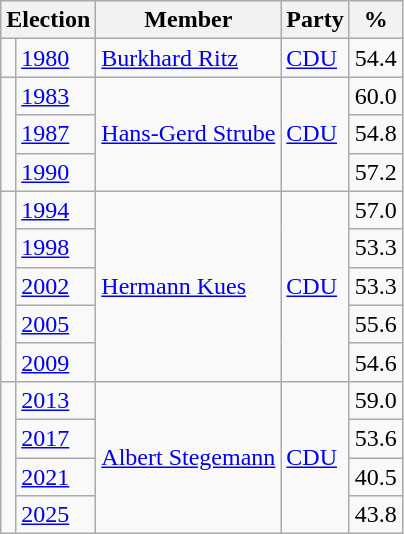<table class=wikitable>
<tr>
<th colspan=2>Election</th>
<th>Member</th>
<th>Party</th>
<th>%</th>
</tr>
<tr>
<td bgcolor=></td>
<td><a href='#'>1980</a></td>
<td><a href='#'>Burkhard Ritz</a></td>
<td><a href='#'>CDU</a></td>
<td align=right>54.4</td>
</tr>
<tr>
<td rowspan=3 bgcolor=></td>
<td><a href='#'>1983</a></td>
<td rowspan=3><a href='#'>Hans-Gerd Strube</a></td>
<td rowspan=3><a href='#'>CDU</a></td>
<td align=right>60.0</td>
</tr>
<tr>
<td><a href='#'>1987</a></td>
<td align=right>54.8</td>
</tr>
<tr>
<td><a href='#'>1990</a></td>
<td align=right>57.2</td>
</tr>
<tr>
<td rowspan=5 bgcolor=></td>
<td><a href='#'>1994</a></td>
<td rowspan=5><a href='#'>Hermann Kues</a></td>
<td rowspan=5><a href='#'>CDU</a></td>
<td align=right>57.0</td>
</tr>
<tr>
<td><a href='#'>1998</a></td>
<td align=right>53.3</td>
</tr>
<tr>
<td><a href='#'>2002</a></td>
<td align=right>53.3</td>
</tr>
<tr>
<td><a href='#'>2005</a></td>
<td align=right>55.6</td>
</tr>
<tr>
<td><a href='#'>2009</a></td>
<td align=right>54.6</td>
</tr>
<tr>
<td rowspan=4 bgcolor=></td>
<td><a href='#'>2013</a></td>
<td rowspan=4><a href='#'>Albert Stegemann</a></td>
<td rowspan=4><a href='#'>CDU</a></td>
<td align=right>59.0</td>
</tr>
<tr>
<td><a href='#'>2017</a></td>
<td align=right>53.6</td>
</tr>
<tr>
<td><a href='#'>2021</a></td>
<td align=right>40.5</td>
</tr>
<tr>
<td><a href='#'>2025</a></td>
<td align=right>43.8</td>
</tr>
</table>
